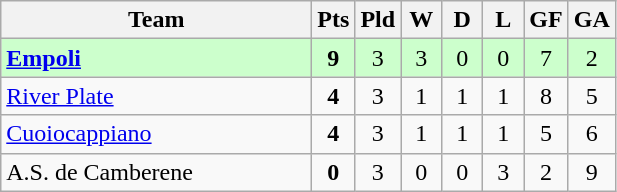<table class="wikitable" style="text-align:center;">
<tr>
<th width=200>Team</th>
<th width=20>Pts</th>
<th width=20>Pld</th>
<th width=20>W</th>
<th width=20>D</th>
<th width=20>L</th>
<th width=20>GF</th>
<th width=20>GA</th>
</tr>
<tr style="background:#ccffcc">
<td style="text-align:left">  <strong><a href='#'>Empoli</a></strong></td>
<td><strong>9</strong></td>
<td>3</td>
<td>3</td>
<td>0</td>
<td>0</td>
<td>7</td>
<td>2</td>
</tr>
<tr>
<td style="text-align:left"> <a href='#'>River Plate</a></td>
<td><strong>4</strong></td>
<td>3</td>
<td>1</td>
<td>1</td>
<td>1</td>
<td>8</td>
<td>5</td>
</tr>
<tr>
<td style="text-align:left"> <a href='#'>Cuoiocappiano</a></td>
<td><strong>4</strong></td>
<td>3</td>
<td>1</td>
<td>1</td>
<td>1</td>
<td>5</td>
<td>6</td>
</tr>
<tr>
<td style="text-align:left"> A.S. de Camberene</td>
<td><strong>0</strong></td>
<td>3</td>
<td>0</td>
<td>0</td>
<td>3</td>
<td>2</td>
<td>9</td>
</tr>
</table>
